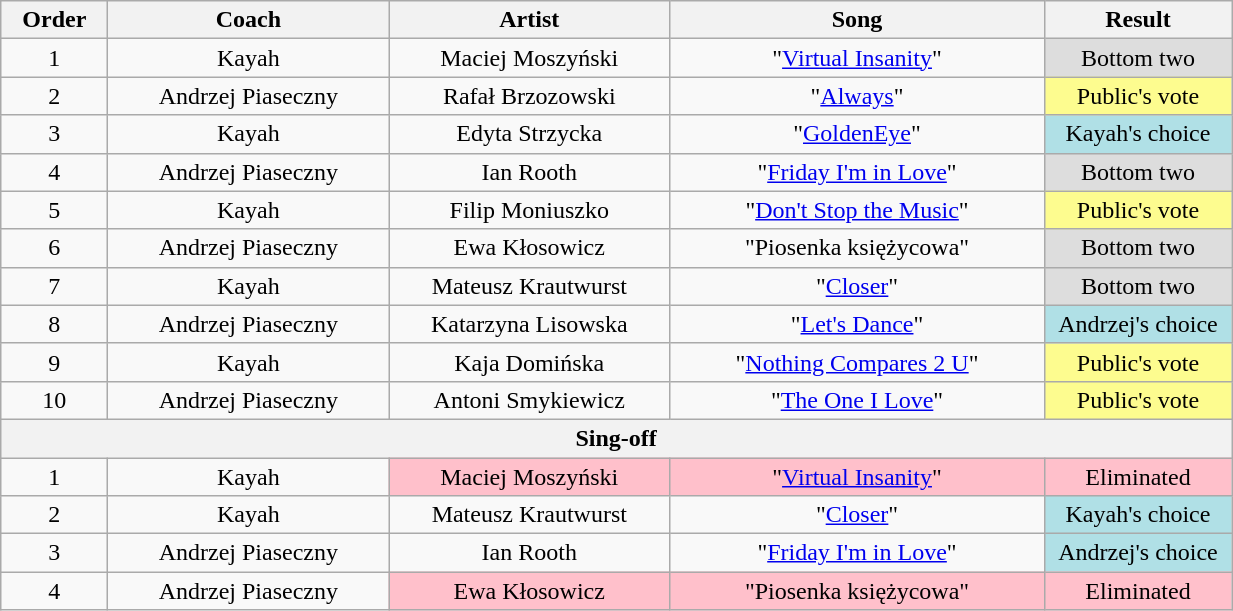<table class="wikitable" style="text-align:center; width:65%;">
<tr>
<th style="width:5%;">Order</th>
<th style="width:15%;">Coach</th>
<th style="width:15%;">Artist</th>
<th style="width:20%;">Song</th>
<th style="width:10%;">Result</th>
</tr>
<tr>
<td>1</td>
<td>Kayah</td>
<td>Maciej Moszyński</td>
<td>"<a href='#'>Virtual Insanity</a>"</td>
<td style="background:#ddd;">Bottom two</td>
</tr>
<tr>
<td>2</td>
<td>Andrzej Piaseczny</td>
<td>Rafał Brzozowski</td>
<td>"<a href='#'>Always</a>"</td>
<td style="background:#fdfc8f;">Public's vote</td>
</tr>
<tr>
<td>3</td>
<td>Kayah</td>
<td>Edyta Strzycka</td>
<td>"<a href='#'>GoldenEye</a>"</td>
<td style="background:#B0E0E6;">Kayah's choice</td>
</tr>
<tr>
<td>4</td>
<td>Andrzej Piaseczny</td>
<td>Ian Rooth</td>
<td>"<a href='#'>Friday I'm in Love</a>"</td>
<td style="background:#ddd;">Bottom two</td>
</tr>
<tr>
<td>5</td>
<td>Kayah</td>
<td>Filip Moniuszko</td>
<td>"<a href='#'>Don't Stop the Music</a>"</td>
<td style="background:#fdfc8f;">Public's vote</td>
</tr>
<tr>
<td>6</td>
<td>Andrzej Piaseczny</td>
<td>Ewa Kłosowicz</td>
<td>"Piosenka księżycowa"</td>
<td style="background:#ddd;">Bottom two</td>
</tr>
<tr>
<td>7</td>
<td>Kayah</td>
<td>Mateusz Krautwurst</td>
<td>"<a href='#'>Closer</a>"</td>
<td style="background:#ddd;">Bottom two</td>
</tr>
<tr>
<td>8</td>
<td>Andrzej Piaseczny</td>
<td>Katarzyna Lisowska</td>
<td>"<a href='#'>Let's Dance</a>"</td>
<td style="background:#B0E0E6;">Andrzej's choice</td>
</tr>
<tr>
<td>9</td>
<td>Kayah</td>
<td>Kaja Domińska</td>
<td>"<a href='#'>Nothing Compares 2 U</a>"</td>
<td style="background:#fdfc8f;">Public's vote</td>
</tr>
<tr>
<td>10</td>
<td>Andrzej Piaseczny</td>
<td>Antoni Smykiewicz</td>
<td>"<a href='#'>The One I Love</a>"</td>
<td style="background:#fdfc8f;">Public's vote</td>
</tr>
<tr>
<th colspan="5">Sing-off</th>
</tr>
<tr>
<td>1</td>
<td>Kayah</td>
<td style="background:pink;">Maciej Moszyński</td>
<td style="background:pink;">"<a href='#'>Virtual Insanity</a>"</td>
<td style="background:pink;">Eliminated</td>
</tr>
<tr>
<td>2</td>
<td>Kayah</td>
<td>Mateusz Krautwurst</td>
<td>"<a href='#'>Closer</a>"</td>
<td style="background:#B0E0E6;">Kayah's choice</td>
</tr>
<tr>
<td>3</td>
<td>Andrzej Piaseczny</td>
<td>Ian Rooth</td>
<td>"<a href='#'>Friday I'm in Love</a>"</td>
<td style="background:#B0E0E6;">Andrzej's choice</td>
</tr>
<tr>
<td>4</td>
<td>Andrzej Piaseczny</td>
<td style="background:pink;">Ewa Kłosowicz</td>
<td style="background:pink;">"Piosenka księżycowa"</td>
<td style="background:pink;">Eliminated</td>
</tr>
</table>
